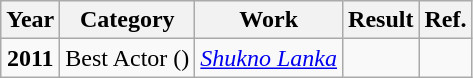<table class= "wikitable" style="text-align:center;">
<tr>
<th>Year</th>
<th>Category</th>
<th>Work</th>
<th>Result</th>
<th>Ref.</th>
</tr>
<tr>
<td><strong> 2011 </strong></td>
<td>Best Actor ()</td>
<td><em><a href='#'>Shukno Lanka</a></em></td>
<td></td>
<td></td>
</tr>
</table>
